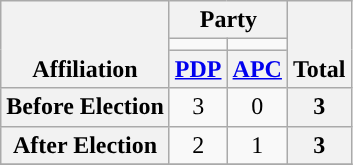<table class=wikitable style="text-align:center">
<tr style="vertical-align:bottom;">
<th rowspan=3>Affiliation</th>
<th colspan=2>Party</th>
<th rowspan=3>Total</th>
</tr>
<tr>
<td style="background-color:"></td>
<td style="background-color:"></td>
</tr>
<tr>
<th><a href='#'>PDP</a></th>
<th><a href='#'>APC</a></th>
</tr>
<tr>
<th>Before Election</th>
<td>3</td>
<td>0</td>
<th>3</th>
</tr>
<tr>
<th>After Election</th>
<td>2</td>
<td>1</td>
<th>3</th>
</tr>
<tr>
</tr>
</table>
